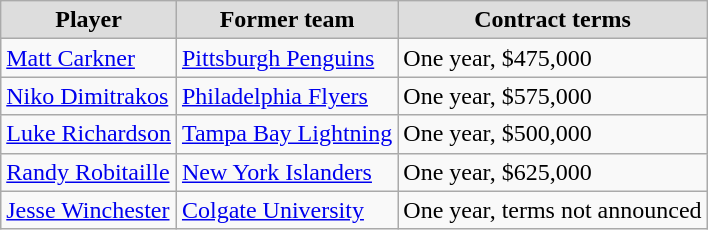<table class="wikitable">
<tr style="text-align:center; background:#ddd;">
<td><strong>Player</strong></td>
<td><strong>Former team</strong></td>
<td><strong>Contract terms</strong></td>
</tr>
<tr>
<td><a href='#'>Matt Carkner</a></td>
<td><a href='#'>Pittsburgh Penguins</a></td>
<td>One year, $475,000</td>
</tr>
<tr>
<td><a href='#'>Niko Dimitrakos</a></td>
<td><a href='#'>Philadelphia Flyers</a></td>
<td>One year, $575,000</td>
</tr>
<tr>
<td><a href='#'>Luke Richardson</a></td>
<td><a href='#'>Tampa Bay Lightning</a></td>
<td>One year, $500,000</td>
</tr>
<tr>
<td><a href='#'>Randy Robitaille</a></td>
<td><a href='#'>New York Islanders</a></td>
<td>One year, $625,000</td>
</tr>
<tr>
<td><a href='#'>Jesse Winchester</a></td>
<td><a href='#'>Colgate University</a></td>
<td>One year, terms not announced</td>
</tr>
</table>
